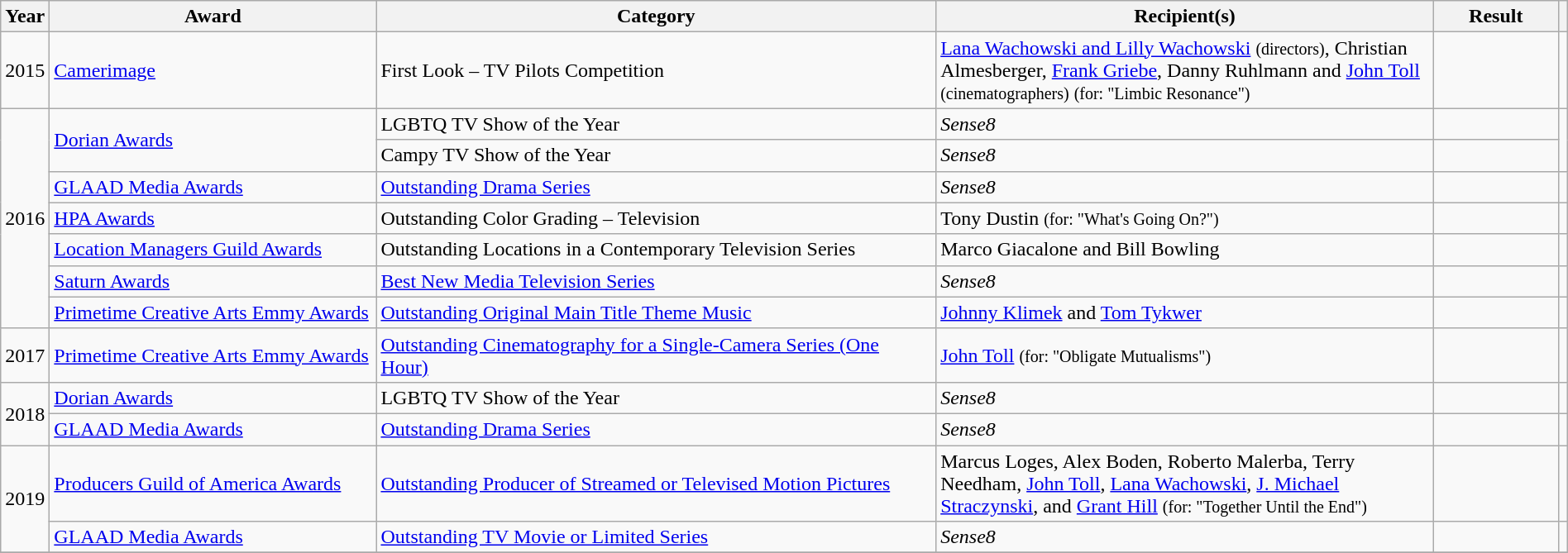<table class="wikitable sortable" width="100%">
<tr style= text-align:center;">
<th scope="col" width="3%">Year</th>
<th scope="col" width="21%">Award</th>
<th scope="col" width="36%">Category</th>
<th scope="col" width="32%">Recipient(s)</th>
<th scope="col" width="8%">Result</th>
<th scope="col" class="unsortable"></th>
</tr>
<tr>
<td align="center">2015</td>
<td><a href='#'>Camerimage</a></td>
<td>First Look – TV Pilots Competition</td>
<td><a href='#'>Lana Wachowski and Lilly Wachowski</a> <small>(directors)</small>, Christian Almesberger, <a href='#'>Frank Griebe</a>, Danny Ruhlmann and <a href='#'>John Toll</a> <small>(cinematographers)</small> <small>(for: "Limbic Resonance")</small></td>
<td></td>
<td></td>
</tr>
<tr>
<td rowspan="7" align="center">2016</td>
<td rowspan="2"><a href='#'>Dorian Awards</a></td>
<td>LGBTQ TV Show of the Year</td>
<td><em>Sense8</em></td>
<td></td>
<td rowspan="2"></td>
</tr>
<tr>
<td>Campy TV Show of the Year</td>
<td><em>Sense8</em></td>
<td></td>
</tr>
<tr>
<td><a href='#'>GLAAD Media Awards</a></td>
<td><a href='#'>Outstanding Drama Series</a></td>
<td><em>Sense8</em></td>
<td></td>
<td></td>
</tr>
<tr>
<td><a href='#'>HPA Awards</a></td>
<td>Outstanding Color Grading – Television</td>
<td>Tony Dustin <small>(for: "What's Going On?")</small></td>
<td></td>
<td></td>
</tr>
<tr>
<td><a href='#'>Location Managers Guild Awards</a></td>
<td>Outstanding Locations in a Contemporary Television Series</td>
<td>Marco Giacalone and Bill Bowling</td>
<td></td>
<td></td>
</tr>
<tr>
<td><a href='#'>Saturn Awards</a></td>
<td><a href='#'>Best New Media Television Series</a></td>
<td><em>Sense8</em></td>
<td></td>
<td></td>
</tr>
<tr>
<td><a href='#'>Primetime Creative Arts Emmy Awards</a></td>
<td><a href='#'>Outstanding Original Main Title Theme Music</a></td>
<td><a href='#'>Johnny Klimek</a> and <a href='#'>Tom Tykwer</a></td>
<td></td>
<td></td>
</tr>
<tr>
<td align="center">2017</td>
<td><a href='#'>Primetime Creative Arts Emmy Awards</a></td>
<td><a href='#'>Outstanding Cinematography for a Single-Camera Series (One Hour)</a></td>
<td><a href='#'>John Toll</a> <small>(for: "Obligate Mutualisms")</small></td>
<td></td>
<td></td>
</tr>
<tr>
<td rowspan="2" align="center">2018</td>
<td><a href='#'>Dorian Awards</a></td>
<td>LGBTQ TV Show of the Year</td>
<td><em>Sense8</em></td>
<td></td>
<td></td>
</tr>
<tr>
<td><a href='#'>GLAAD Media Awards</a></td>
<td><a href='#'>Outstanding Drama Series</a></td>
<td><em>Sense8</em></td>
<td></td>
<td></td>
</tr>
<tr>
<td rowspan="2" align="center">2019</td>
<td><a href='#'>Producers Guild of America Awards</a></td>
<td><a href='#'>Outstanding Producer of Streamed or Televised Motion Pictures</a></td>
<td>Marcus Loges, Alex Boden, Roberto Malerba, Terry Needham, <a href='#'>John Toll</a>, <a href='#'>Lana Wachowski</a>, <a href='#'>J. Michael Straczynski</a>, and <a href='#'>Grant Hill</a> <small>(for: "Together Until the End")</small></td>
<td></td>
<td></td>
</tr>
<tr>
<td><a href='#'>GLAAD Media Awards</a></td>
<td><a href='#'>Outstanding TV Movie or Limited Series</a></td>
<td><em>Sense8</em></td>
<td></td>
<td></td>
</tr>
<tr>
</tr>
</table>
